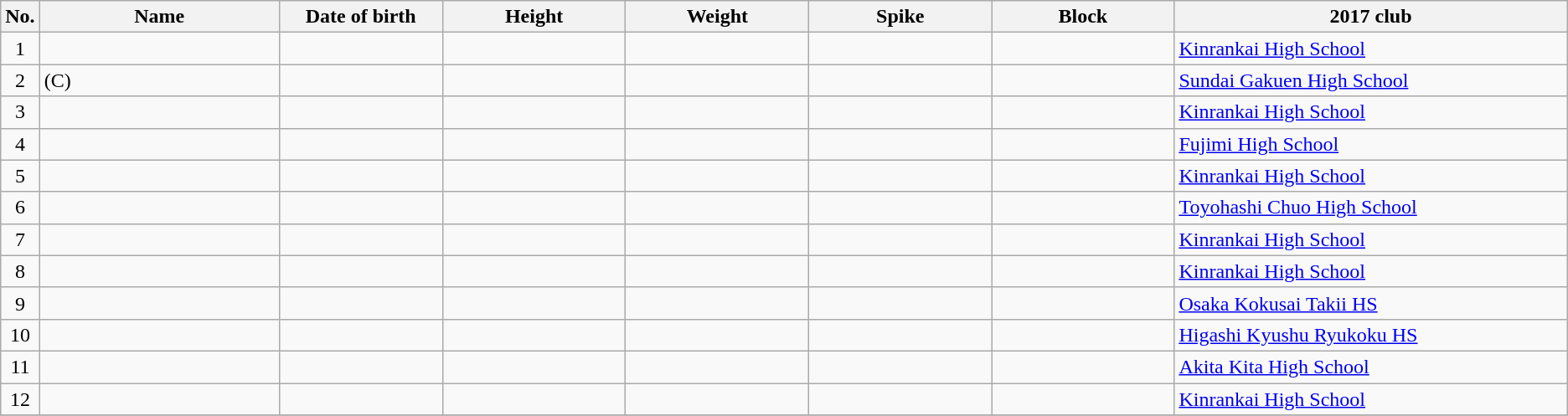<table class="wikitable sortable" style="font-size:100%; text-align:center;">
<tr>
<th>No.</th>
<th style="width:12em">Name</th>
<th style="width:8em">Date of birth</th>
<th style="width:9em">Height</th>
<th style="width:9em">Weight</th>
<th style="width:9em">Spike</th>
<th style="width:9em">Block</th>
<th style="width:20em">2017 club</th>
</tr>
<tr>
<td>1</td>
<td align=left></td>
<td align=right></td>
<td></td>
<td></td>
<td></td>
<td></td>
<td align=left> <a href='#'>Kinrankai High School</a></td>
</tr>
<tr>
<td>2</td>
<td align=left> (C)</td>
<td align=right></td>
<td></td>
<td></td>
<td></td>
<td></td>
<td align=left> <a href='#'>Sundai Gakuen High School</a></td>
</tr>
<tr>
<td>3</td>
<td align=left></td>
<td align=right></td>
<td></td>
<td></td>
<td></td>
<td></td>
<td align=left> <a href='#'>Kinrankai High School</a></td>
</tr>
<tr>
<td>4</td>
<td align=left></td>
<td align=right></td>
<td></td>
<td></td>
<td></td>
<td></td>
<td align=left> <a href='#'>Fujimi High School</a></td>
</tr>
<tr>
<td>5</td>
<td align=left></td>
<td align=right></td>
<td></td>
<td></td>
<td></td>
<td></td>
<td align=left> <a href='#'>Kinrankai High School</a></td>
</tr>
<tr>
<td>6</td>
<td align=left></td>
<td align=right></td>
<td></td>
<td></td>
<td></td>
<td></td>
<td align=left> <a href='#'>Toyohashi Chuo High School</a></td>
</tr>
<tr>
<td>7</td>
<td align=left></td>
<td align=right></td>
<td></td>
<td></td>
<td></td>
<td></td>
<td align=left> <a href='#'>Kinrankai High School</a></td>
</tr>
<tr>
<td>8</td>
<td align=left></td>
<td align=right></td>
<td></td>
<td></td>
<td></td>
<td></td>
<td align=left> <a href='#'>Kinrankai High School</a></td>
</tr>
<tr>
<td>9</td>
<td align=left></td>
<td align=right></td>
<td></td>
<td></td>
<td></td>
<td></td>
<td align=left> <a href='#'>Osaka Kokusai Takii HS</a></td>
</tr>
<tr>
<td>10</td>
<td align=left></td>
<td align=right></td>
<td></td>
<td></td>
<td></td>
<td></td>
<td align=left> <a href='#'>Higashi Kyushu Ryukoku HS</a></td>
</tr>
<tr>
<td>11</td>
<td align=left></td>
<td align=right></td>
<td></td>
<td></td>
<td></td>
<td></td>
<td align=left> <a href='#'>Akita Kita High School</a></td>
</tr>
<tr>
<td>12</td>
<td align=left></td>
<td align=right></td>
<td></td>
<td></td>
<td></td>
<td></td>
<td align=left> <a href='#'>Kinrankai High School</a></td>
</tr>
<tr>
</tr>
</table>
